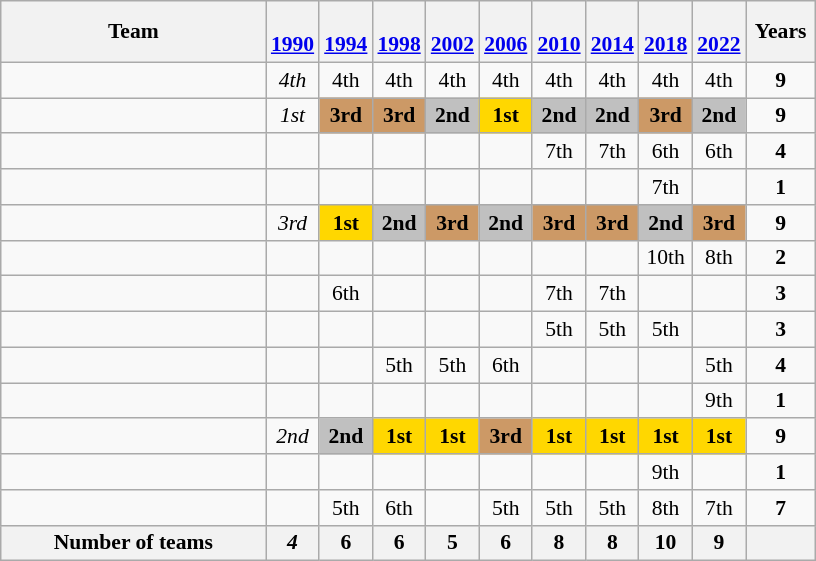<table class="wikitable" style="text-align:center; font-size:90%">
<tr>
<th width=170>Team</th>
<th width=25><br><a href='#'>1990</a></th>
<th width=25><br><a href='#'>1994</a></th>
<th width=25><br><a href='#'>1998</a></th>
<th width=25><br><a href='#'>2002</a></th>
<th width=25><br><a href='#'>2006</a></th>
<th width=25><br><a href='#'>2010</a></th>
<th width=25><br><a href='#'>2014</a></th>
<th width=25><br><a href='#'>2018</a></th>
<th width=25><br><a href='#'>2022</a></th>
<th width=40>Years</th>
</tr>
<tr>
<td align=left></td>
<td><em>4th</em></td>
<td>4th</td>
<td>4th</td>
<td>4th</td>
<td>4th</td>
<td>4th</td>
<td>4th</td>
<td>4th</td>
<td>4th</td>
<td><strong>9</strong></td>
</tr>
<tr>
<td align=left></td>
<td><em>1st</em></td>
<td bgcolor=cc9966><strong>3rd</strong></td>
<td bgcolor=cc9966><strong>3rd</strong></td>
<td bgcolor=silver><strong>2nd</strong></td>
<td bgcolor=gold><strong>1st</strong></td>
<td bgcolor=silver><strong>2nd</strong></td>
<td bgcolor=silver><strong>2nd</strong></td>
<td bgcolor=cc9966><strong>3rd</strong></td>
<td bgcolor=silver><strong>2nd</strong></td>
<td><strong>9</strong></td>
</tr>
<tr>
<td align=left></td>
<td></td>
<td></td>
<td></td>
<td></td>
<td></td>
<td>7th</td>
<td>7th</td>
<td>6th</td>
<td>6th</td>
<td><strong>4</strong></td>
</tr>
<tr>
<td align=left></td>
<td></td>
<td></td>
<td></td>
<td></td>
<td></td>
<td></td>
<td></td>
<td>7th</td>
<td></td>
<td><strong>1</strong></td>
</tr>
<tr>
<td align=left></td>
<td><em>3rd</em></td>
<td bgcolor=gold><strong>1st</strong></td>
<td bgcolor=silver><strong>2nd</strong></td>
<td bgcolor=cc9966><strong>3rd</strong></td>
<td bgcolor=silver><strong>2nd</strong></td>
<td bgcolor=cc9966><strong>3rd</strong></td>
<td bgcolor=cc9966><strong>3rd</strong></td>
<td bgcolor=silver><strong>2nd</strong></td>
<td bgcolor=cc9966><strong>3rd</strong></td>
<td><strong>9</strong></td>
</tr>
<tr>
<td align=left></td>
<td></td>
<td></td>
<td></td>
<td></td>
<td></td>
<td></td>
<td></td>
<td>10th</td>
<td>8th</td>
<td><strong>2</strong></td>
</tr>
<tr>
<td align=left></td>
<td></td>
<td>6th</td>
<td></td>
<td></td>
<td></td>
<td>7th</td>
<td>7th</td>
<td></td>
<td></td>
<td><strong>3</strong></td>
</tr>
<tr>
<td align=left></td>
<td></td>
<td></td>
<td></td>
<td></td>
<td></td>
<td>5th</td>
<td>5th</td>
<td>5th</td>
<td></td>
<td><strong>3</strong></td>
</tr>
<tr>
<td align=left></td>
<td></td>
<td></td>
<td>5th</td>
<td>5th</td>
<td>6th</td>
<td></td>
<td></td>
<td></td>
<td>5th</td>
<td><strong>4</strong></td>
</tr>
<tr>
<td align=left></td>
<td></td>
<td></td>
<td></td>
<td></td>
<td></td>
<td></td>
<td></td>
<td></td>
<td>9th</td>
<td><strong>1</strong></td>
</tr>
<tr>
<td align=left></td>
<td><em>2nd</em></td>
<td bgcolor=silver><strong>2nd</strong></td>
<td bgcolor=gold><strong>1st</strong></td>
<td bgcolor=gold><strong>1st</strong></td>
<td bgcolor=cc9966><strong>3rd</strong></td>
<td bgcolor=gold><strong>1st</strong></td>
<td bgcolor=gold><strong>1st</strong></td>
<td bgcolor=gold><strong>1st</strong></td>
<td bgcolor=gold><strong>1st</strong></td>
<td><strong>9</strong></td>
</tr>
<tr>
<td align=left></td>
<td></td>
<td></td>
<td></td>
<td></td>
<td></td>
<td></td>
<td></td>
<td>9th</td>
<td></td>
<td><strong>1</strong></td>
</tr>
<tr>
<td align=left></td>
<td></td>
<td>5th</td>
<td>6th</td>
<td></td>
<td>5th</td>
<td>5th</td>
<td>5th</td>
<td>8th</td>
<td>7th</td>
<td><strong>7</strong></td>
</tr>
<tr>
<th>Number of teams</th>
<th><em>4</em></th>
<th>6</th>
<th>6</th>
<th>5</th>
<th>6</th>
<th>8</th>
<th>8</th>
<th>10</th>
<th>9</th>
<th></th>
</tr>
</table>
